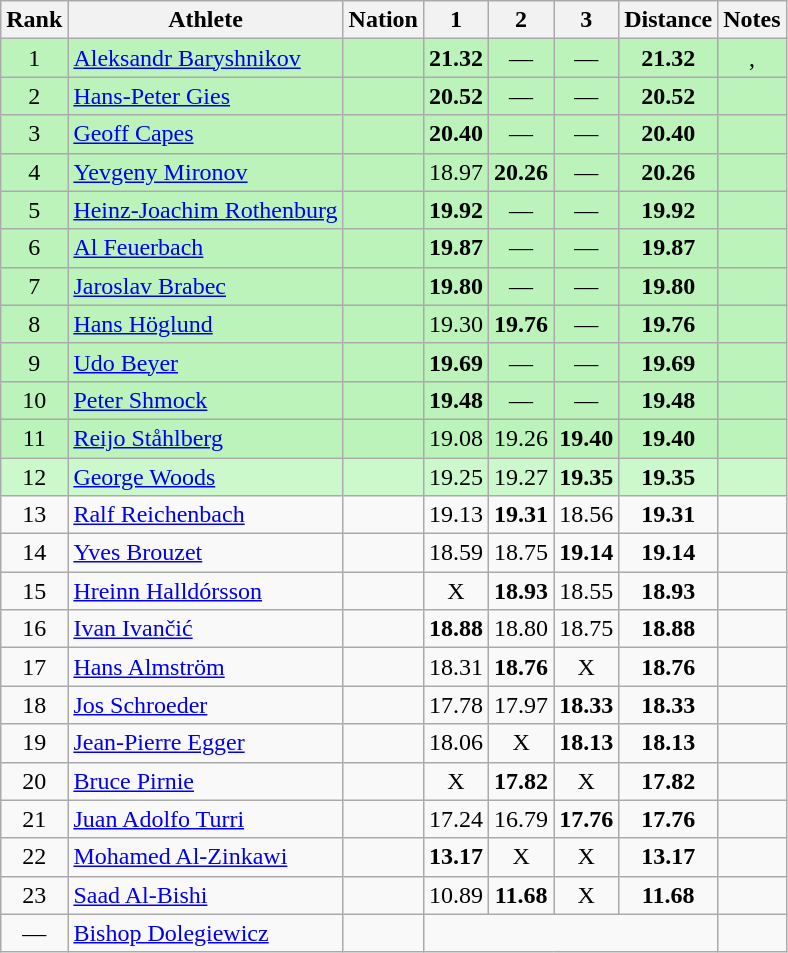<table class="wikitable sortable" style=" text-align:center">
<tr>
<th>Rank</th>
<th>Athlete</th>
<th>Nation</th>
<th>1</th>
<th>2</th>
<th>3</th>
<th>Distance</th>
<th>Notes</th>
</tr>
<tr style="background:#bbf3bb;">
<td>1</td>
<td align=left><a href='#'>Aleksandr Baryshnikov</a></td>
<td align=left></td>
<td><strong>21.32</strong> </td>
<td data-sort-value=1.00>—</td>
<td data-sort-value=1.00>—</td>
<td><strong>21.32</strong></td>
<td>, </td>
</tr>
<tr style="background:#bbf3bb;">
<td>2</td>
<td align=left><a href='#'>Hans-Peter Gies</a></td>
<td align=left></td>
<td><strong>20.52</strong></td>
<td data-sort-value=1.00>—</td>
<td data-sort-value=1.00>—</td>
<td><strong>20.52</strong></td>
<td></td>
</tr>
<tr style="background:#bbf3bb;">
<td>3</td>
<td align=left><a href='#'>Geoff Capes</a></td>
<td align=left></td>
<td><strong>20.40</strong></td>
<td data-sort-value=1.00>—</td>
<td data-sort-value=1.00>—</td>
<td><strong>20.40</strong></td>
<td></td>
</tr>
<tr style="background:#bbf3bb;">
<td>4</td>
<td align=left><a href='#'>Yevgeny Mironov</a></td>
<td align=left></td>
<td>18.97</td>
<td><strong>20.26</strong></td>
<td data-sort-value=1.00>—</td>
<td><strong>20.26</strong></td>
<td></td>
</tr>
<tr style="background:#bbf3bb;">
<td>5</td>
<td align=left><a href='#'>Heinz-Joachim Rothenburg</a></td>
<td align=left></td>
<td><strong>19.92</strong></td>
<td data-sort-value=1.00>—</td>
<td data-sort-value=1.00>—</td>
<td><strong>19.92</strong></td>
<td></td>
</tr>
<tr style="background:#bbf3bb;">
<td>6</td>
<td align=left><a href='#'>Al Feuerbach</a></td>
<td align=left></td>
<td><strong>19.87</strong></td>
<td data-sort-value=1.00>—</td>
<td data-sort-value=1.00>—</td>
<td><strong>19.87</strong></td>
<td></td>
</tr>
<tr style="background:#bbf3bb;">
<td>7</td>
<td align=left><a href='#'>Jaroslav Brabec</a></td>
<td align=left></td>
<td><strong>19.80</strong></td>
<td data-sort-value=1.00>—</td>
<td data-sort-value=1.00>—</td>
<td><strong>19.80</strong></td>
<td></td>
</tr>
<tr style="background:#bbf3bb;">
<td>8</td>
<td align=left><a href='#'>Hans Höglund</a></td>
<td align=left></td>
<td>19.30</td>
<td><strong>19.76</strong></td>
<td data-sort-value=1.00>—</td>
<td><strong>19.76</strong></td>
<td></td>
</tr>
<tr style="background:#bbf3bb;">
<td>9</td>
<td align=left><a href='#'>Udo Beyer</a></td>
<td align=left></td>
<td><strong>19.69</strong></td>
<td data-sort-value=1.00>—</td>
<td data-sort-value=1.00>—</td>
<td><strong>19.69</strong></td>
<td></td>
</tr>
<tr style="background:#bbf3bb;">
<td>10</td>
<td align=left><a href='#'>Peter Shmock</a></td>
<td align=left></td>
<td><strong>19.48</strong></td>
<td data-sort-value=1.00>—</td>
<td data-sort-value=1.00>—</td>
<td><strong>19.48</strong></td>
<td></td>
</tr>
<tr style="background:#bbf3bb;">
<td>11</td>
<td align=left><a href='#'>Reijo Ståhlberg</a></td>
<td align=left></td>
<td>19.08</td>
<td>19.26</td>
<td><strong>19.40</strong></td>
<td><strong>19.40</strong></td>
<td></td>
</tr>
<tr style="background:#ccf9cc;">
<td>12</td>
<td align=left><a href='#'>George Woods</a></td>
<td align=left></td>
<td>19.25</td>
<td>19.27</td>
<td><strong>19.35</strong></td>
<td><strong>19.35</strong></td>
<td></td>
</tr>
<tr>
<td>13</td>
<td align=left><a href='#'>Ralf Reichenbach</a></td>
<td align=left></td>
<td>19.13</td>
<td><strong>19.31</strong></td>
<td>18.56</td>
<td><strong>19.31</strong></td>
<td></td>
</tr>
<tr>
<td>14</td>
<td align=left><a href='#'>Yves Brouzet</a></td>
<td align=left></td>
<td>18.59</td>
<td>18.75</td>
<td><strong>19.14</strong></td>
<td><strong>19.14</strong></td>
<td></td>
</tr>
<tr>
<td>15</td>
<td align=left><a href='#'>Hreinn Halldórsson</a></td>
<td align=left></td>
<td data-sort-value=1.00>X</td>
<td><strong>18.93</strong></td>
<td>18.55</td>
<td><strong>18.93</strong></td>
<td></td>
</tr>
<tr>
<td>16</td>
<td align=left><a href='#'>Ivan Ivančić</a></td>
<td align=left></td>
<td><strong>18.88</strong></td>
<td>18.80</td>
<td>18.75</td>
<td><strong>18.88</strong></td>
<td></td>
</tr>
<tr>
<td>17</td>
<td align=left><a href='#'>Hans Almström</a></td>
<td align=left></td>
<td>18.31</td>
<td><strong>18.76</strong></td>
<td data-sort-value=1.00>X</td>
<td><strong>18.76</strong></td>
<td></td>
</tr>
<tr>
<td>18</td>
<td align=left><a href='#'>Jos Schroeder</a></td>
<td align=left></td>
<td>17.78</td>
<td>17.97</td>
<td><strong>18.33</strong></td>
<td><strong>18.33</strong></td>
<td></td>
</tr>
<tr>
<td>19</td>
<td align=left><a href='#'>Jean-Pierre Egger</a></td>
<td align=left></td>
<td>18.06</td>
<td data-sort-value=1.00>X</td>
<td><strong>18.13</strong></td>
<td><strong>18.13</strong></td>
<td></td>
</tr>
<tr>
<td>20</td>
<td align=left><a href='#'>Bruce Pirnie</a></td>
<td align=left></td>
<td data-sort-value=1.00>X</td>
<td><strong>17.82</strong></td>
<td data-sort-value=1.00>X</td>
<td><strong>17.82</strong></td>
<td></td>
</tr>
<tr>
<td>21</td>
<td align=left><a href='#'>Juan Adolfo Turri</a></td>
<td align=left></td>
<td>17.24</td>
<td>16.79</td>
<td><strong>17.76</strong></td>
<td><strong>17.76</strong></td>
<td></td>
</tr>
<tr>
<td>22</td>
<td align=left><a href='#'>Mohamed Al-Zinkawi</a></td>
<td align=left></td>
<td><strong>13.17</strong></td>
<td data-sort-value=1.00>X</td>
<td data-sort-value=1.00>X</td>
<td><strong>13.17</strong></td>
<td></td>
</tr>
<tr>
<td>23</td>
<td align=left><a href='#'>Saad Al-Bishi</a></td>
<td align=left></td>
<td>10.89</td>
<td><strong>11.68</strong></td>
<td data-sort-value=1.00>X</td>
<td><strong>11.68</strong></td>
<td></td>
</tr>
<tr>
<td data-sort-value=24>—</td>
<td align=left><a href='#'>Bishop Dolegiewicz</a></td>
<td align=left></td>
<td colspan=4 data-sort-value=0.00></td>
<td></td>
</tr>
</table>
